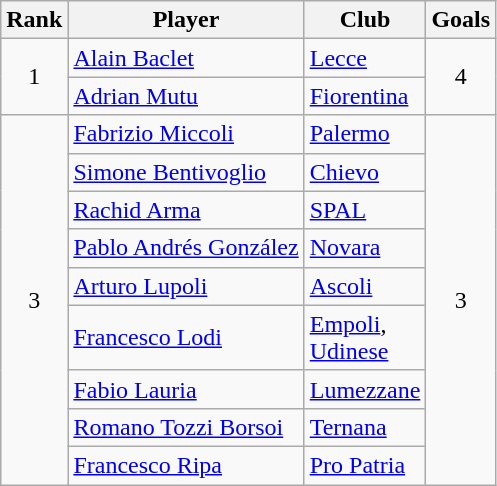<table class="wikitable sortable" style="text-align:center">
<tr>
<th>Rank</th>
<th>Player</th>
<th>Club</th>
<th>Goals</th>
</tr>
<tr>
<td rowspan="2">1</td>
<td align="left"> <a href='#'>Alain Baclet</a></td>
<td align="left"><a href='#'>Lecce</a></td>
<td rowspan="2">4</td>
</tr>
<tr>
<td align="left"> <a href='#'>Adrian Mutu</a></td>
<td align="left"><a href='#'>Fiorentina</a></td>
</tr>
<tr>
<td rowspan="9">3</td>
<td align="left"> <a href='#'>Fabrizio Miccoli</a></td>
<td align="left"><a href='#'>Palermo</a></td>
<td rowspan="9">3</td>
</tr>
<tr>
<td align="left"> <a href='#'>Simone Bentivoglio</a></td>
<td align="left"><a href='#'>Chievo</a></td>
</tr>
<tr>
<td align="left"> <a href='#'>Rachid Arma</a></td>
<td align="left"><a href='#'>SPAL</a></td>
</tr>
<tr>
<td align="left"> <a href='#'>Pablo Andrés González</a></td>
<td align="left"><a href='#'>Novara</a></td>
</tr>
<tr>
<td align="left"> <a href='#'>Arturo Lupoli</a></td>
<td align="left"><a href='#'>Ascoli</a></td>
</tr>
<tr>
<td align="left"> <a href='#'>Francesco Lodi</a></td>
<td align="left"><a href='#'>Empoli</a>,<br><a href='#'>Udinese</a></td>
</tr>
<tr>
<td align="left"> <a href='#'>Fabio Lauria</a></td>
<td align="left"><a href='#'>Lumezzane</a></td>
</tr>
<tr>
<td align="left"> <a href='#'>Romano Tozzi Borsoi</a></td>
<td align="left"><a href='#'>Ternana</a></td>
</tr>
<tr>
<td align="left"> <a href='#'>Francesco Ripa</a></td>
<td align="left"><a href='#'>Pro Patria</a></td>
</tr>
</table>
